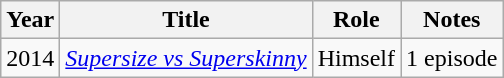<table class="wikitable sortable">
<tr>
<th>Year</th>
<th>Title</th>
<th>Role</th>
<th>Notes</th>
</tr>
<tr>
<td>2014</td>
<td><em><a href='#'>Supersize vs Superskinny</a></em></td>
<td>Himself</td>
<td>1 episode</td>
</tr>
</table>
